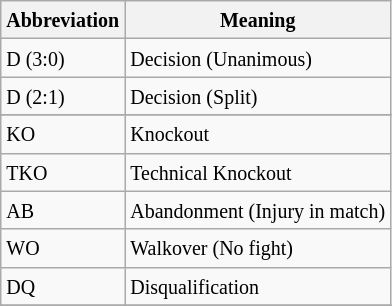<table class="wikitable">
<tr>
<th><small>Abbreviation</small></th>
<th><small>Meaning</small></th>
</tr>
<tr>
<td><small>D (3:0)</small></td>
<td><small>Decision (Unanimous)</small></td>
</tr>
<tr>
<td><small>D (2:1)</small></td>
<td><small>Decision (Split)</small></td>
</tr>
<tr>
</tr>
<tr>
<td><small>KO</small></td>
<td><small>Knockout</small></td>
</tr>
<tr>
<td><small>TKO</small></td>
<td><small>Technical Knockout</small></td>
</tr>
<tr>
<td><small>AB</small></td>
<td><small>Abandonment (Injury in match)</small></td>
</tr>
<tr>
<td><small>WO</small></td>
<td><small>Walkover (No fight)</small></td>
</tr>
<tr>
<td><small>DQ</small></td>
<td><small>Disqualification</small></td>
</tr>
<tr>
</tr>
</table>
